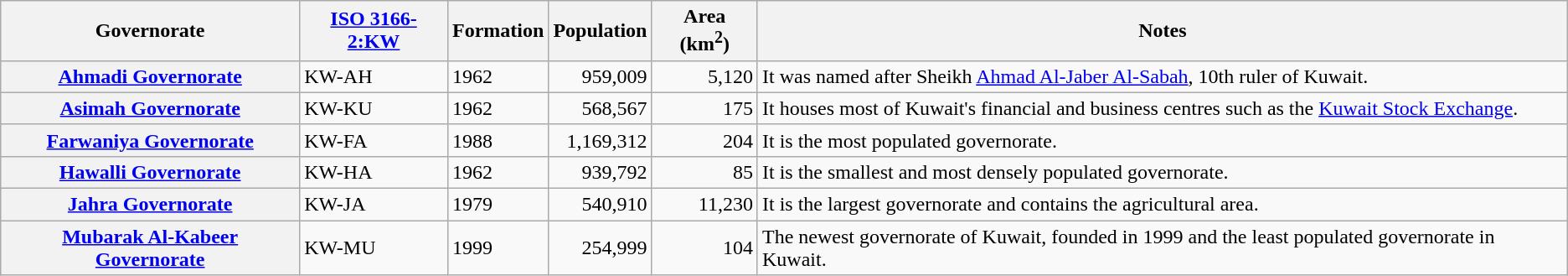<table class="wikitable sortable plainrowheaders" style="margin: 1em 1em 1em 0;">
<tr>
<th>Governorate</th>
<th><a href='#'>ISO 3166-2:KW</a></th>
<th data-sort-type="date">Formation</th>
<th>Population</th>
<th>Area (km<sup>2</sup>)</th>
<th>Notes</th>
</tr>
<tr>
<th scope="row"><a href='#'>Ahmadi Governorate</a></th>
<td>KW-AH</td>
<td>1962</td>
<td align="right">959,009</td>
<td align="right">5,120</td>
<td>It was named after Sheikh <a href='#'>Ahmad Al-Jaber Al-Sabah</a>, 10th ruler of Kuwait.</td>
</tr>
<tr>
<th scope="row"><a href='#'>Asimah Governorate</a></th>
<td>KW-KU</td>
<td>1962</td>
<td align="right">568,567</td>
<td align="right">175</td>
<td>It houses most of Kuwait's financial and business centres such as the <a href='#'>Kuwait Stock Exchange</a>.</td>
</tr>
<tr>
<th scope="row"><a href='#'>Farwaniya Governorate</a></th>
<td>KW-FA</td>
<td>1988</td>
<td align="right">1,169,312</td>
<td align="right">204</td>
<td>It is the most populated governorate.</td>
</tr>
<tr>
<th scope="row"><a href='#'>Hawalli Governorate</a></th>
<td>KW-HA</td>
<td>1962</td>
<td align="right">939,792</td>
<td align="right">85</td>
<td>It is the smallest and most densely populated governorate.</td>
</tr>
<tr>
<th scope="row"><a href='#'>Jahra Governorate</a></th>
<td>KW-JA</td>
<td>1979</td>
<td align="right">540,910</td>
<td align="right">11,230</td>
<td>It is the largest governorate and contains the agricultural area.</td>
</tr>
<tr>
<th scope="row"><a href='#'>Mubarak Al-Kabeer Governorate</a></th>
<td>KW-MU</td>
<td>1999</td>
<td align="right">254,999</td>
<td align="right">104</td>
<td>The newest governorate of Kuwait, founded in 1999 and the least populated governorate in Kuwait.</td>
</tr>
</table>
